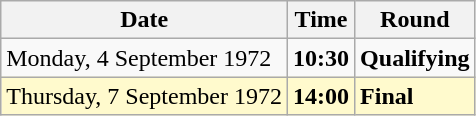<table class="wikitable">
<tr>
<th>Date</th>
<th>Time</th>
<th>Round</th>
</tr>
<tr>
<td>Monday, 4 September 1972</td>
<td><strong>10:30</strong></td>
<td><strong>Qualifying</strong></td>
</tr>
<tr style=background:lemonchiffon>
<td>Thursday, 7 September 1972</td>
<td><strong>14:00</strong></td>
<td><strong>Final</strong></td>
</tr>
</table>
